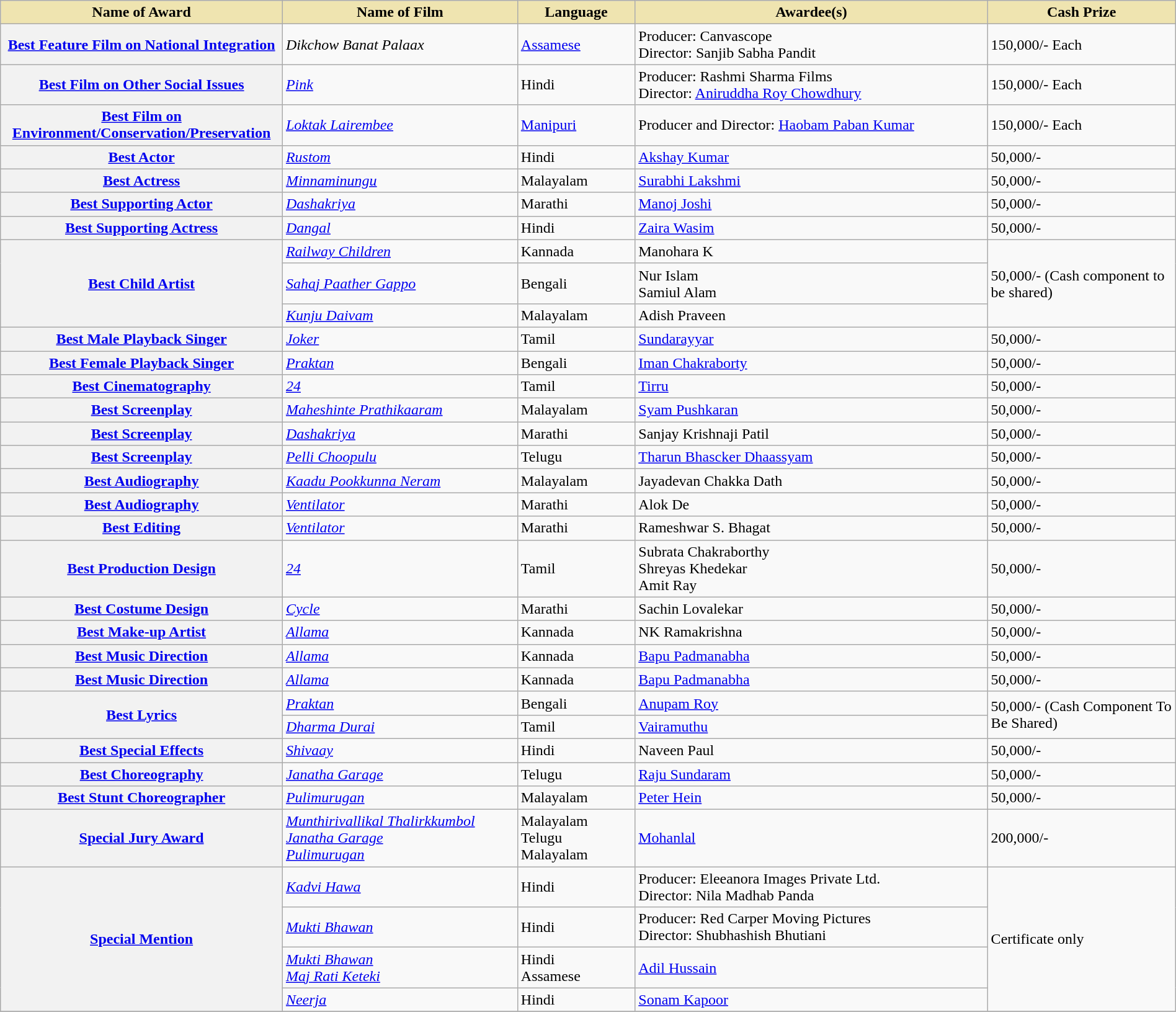<table class="wikitable plainrowheaders" style="width:100%;">
<tr>
<th style="background-color:#EFE4B0;width:24%;">Name of Award</th>
<th style="background-color:#EFE4B0;width:20%;">Name of Film</th>
<th style="background-color:#EFE4B0;width:10%;">Language</th>
<th style="background-color:#EFE4B0;width:30%;">Awardee(s)</th>
<th style="background-color:#EFE4B0;width:16%;">Cash Prize</th>
</tr>
<tr>
<th scope="row"><a href='#'>Best Feature Film on National Integration</a></th>
<td><em>Dikchow Banat Palaax</em></td>
<td><a href='#'>Assamese</a></td>
<td>Producer: Canvascope<br>Director: Sanjib Sabha Pandit</td>
<td> 150,000/- Each</td>
</tr>
<tr>
<th scope="row"><a href='#'>Best Film on Other Social Issues</a></th>
<td><em><a href='#'>Pink</a></em></td>
<td>Hindi</td>
<td>Producer: Rashmi Sharma Films<br>Director: <a href='#'>Aniruddha Roy Chowdhury</a></td>
<td> 150,000/- Each</td>
</tr>
<tr>
<th scope="row"><a href='#'>Best Film on Environment/Conservation/Preservation</a></th>
<td><em><a href='#'>Loktak Lairembee</a></em></td>
<td><a href='#'>Manipuri</a></td>
<td>Producer and Director: <a href='#'>Haobam Paban Kumar</a></td>
<td> 150,000/- Each</td>
</tr>
<tr>
<th scope="row"><a href='#'>Best Actor</a></th>
<td><em><a href='#'>Rustom</a></em></td>
<td>Hindi</td>
<td><a href='#'>Akshay Kumar</a></td>
<td> 50,000/-</td>
</tr>
<tr>
<th scope="row"><a href='#'>Best Actress</a></th>
<td><em><a href='#'>Minnaminungu</a></em></td>
<td>Malayalam</td>
<td><a href='#'>Surabhi Lakshmi</a></td>
<td> 50,000/-</td>
</tr>
<tr>
<th scope="row"><a href='#'>Best Supporting Actor</a></th>
<td><em><a href='#'>Dashakriya</a></em></td>
<td>Marathi</td>
<td><a href='#'>Manoj Joshi</a></td>
<td> 50,000/-</td>
</tr>
<tr>
<th scope="row"><a href='#'>Best Supporting Actress</a></th>
<td><em><a href='#'>Dangal</a></em></td>
<td>Hindi</td>
<td><a href='#'>Zaira Wasim</a></td>
<td> 50,000/-</td>
</tr>
<tr>
<th scope="row" rowspan="3"><a href='#'>Best Child Artist</a></th>
<td><em><a href='#'>Railway Children</a></em></td>
<td>Kannada</td>
<td>Manohara K</td>
<td rowspan="3"> 50,000/- (Cash component to be shared)</td>
</tr>
<tr>
<td><em><a href='#'>Sahaj Paather Gappo</a></em></td>
<td>Bengali</td>
<td>Nur Islam<br>Samiul Alam</td>
</tr>
<tr>
<td><em><a href='#'>Kunju Daivam</a></em></td>
<td>Malayalam</td>
<td>Adish Praveen</td>
</tr>
<tr>
<th scope="row"><a href='#'>Best Male Playback Singer</a></th>
<td><em><a href='#'>Joker</a></em> <br></td>
<td>Tamil</td>
<td><a href='#'>Sundarayyar</a></td>
<td> 50,000/-</td>
</tr>
<tr>
<th scope="row"><a href='#'>Best Female Playback Singer</a></th>
<td><em><a href='#'>Praktan</a></em><br></td>
<td>Bengali</td>
<td><a href='#'>Iman Chakraborty</a></td>
<td> 50,000/-</td>
</tr>
<tr>
<th scope="row"><a href='#'>Best Cinematography</a></th>
<td><em><a href='#'>24</a></em></td>
<td>Tamil</td>
<td><a href='#'>Tirru</a></td>
<td> 50,000/-</td>
</tr>
<tr>
<th scope="row"><a href='#'>Best Screenplay</a><br></th>
<td><em><a href='#'>Maheshinte Prathikaaram</a></em></td>
<td>Malayalam</td>
<td><a href='#'>Syam Pushkaran</a></td>
<td> 50,000/-</td>
</tr>
<tr>
<th scope="row"><a href='#'>Best Screenplay</a><br></th>
<td><em><a href='#'>Dashakriya</a></em></td>
<td>Marathi</td>
<td>Sanjay Krishnaji Patil</td>
<td> 50,000/-</td>
</tr>
<tr>
<th scope="row"><a href='#'>Best Screenplay</a><br></th>
<td><em><a href='#'>Pelli Choopulu</a></em></td>
<td>Telugu</td>
<td><a href='#'>Tharun Bhascker Dhaassyam</a></td>
<td> 50,000/-</td>
</tr>
<tr>
<th scope="row"><a href='#'>Best Audiography</a><br></th>
<td><em><a href='#'>Kaadu Pookkunna Neram</a></em></td>
<td>Malayalam</td>
<td>Jayadevan Chakka Dath</td>
<td> 50,000/-</td>
</tr>
<tr>
<th scope="row"><a href='#'>Best Audiography</a><br></th>
<td><em><a href='#'>Ventilator</a></em></td>
<td>Marathi</td>
<td>Alok De</td>
<td> 50,000/-</td>
</tr>
<tr>
<th scope="row"><a href='#'>Best Editing</a></th>
<td><em><a href='#'>Ventilator</a></em></td>
<td>Marathi</td>
<td>Rameshwar S. Bhagat</td>
<td> 50,000/-</td>
</tr>
<tr>
<th scope="row"><a href='#'>Best Production Design</a></th>
<td><em><a href='#'>24</a></em></td>
<td>Tamil</td>
<td> Subrata Chakraborthy<br>  Shreyas Khedekar<br>  Amit Ray</td>
<td> 50,000/-</td>
</tr>
<tr>
<th scope="row"><a href='#'>Best Costume Design</a></th>
<td><em><a href='#'>Cycle</a></em></td>
<td>Marathi</td>
<td>Sachin Lovalekar</td>
<td> 50,000/-</td>
</tr>
<tr>
<th scope="row"><a href='#'>Best Make-up Artist</a></th>
<td><em><a href='#'>Allama</a></em></td>
<td>Kannada</td>
<td>NK Ramakrishna</td>
<td> 50,000/-</td>
</tr>
<tr>
<th scope="row"><a href='#'>Best Music Direction</a><br></th>
<td><em><a href='#'>Allama</a></em></td>
<td>Kannada</td>
<td><a href='#'>Bapu Padmanabha</a></td>
<td> 50,000/-</td>
</tr>
<tr>
<th scope="row"><a href='#'>Best Music Direction</a><br></th>
<td><em><a href='#'>Allama</a></em></td>
<td>Kannada</td>
<td><a href='#'>Bapu Padmanabha</a></td>
<td> 50,000/-</td>
</tr>
<tr>
<th scope="row" rowspan="2"><a href='#'>Best Lyrics</a></th>
<td><em><a href='#'>Praktan</a></em> <br> </td>
<td>Bengali</td>
<td><a href='#'>Anupam Roy</a></td>
<td rowspan="2"> 50,000/- (Cash Component To Be Shared)</td>
</tr>
<tr>
<td><em><a href='#'>Dharma Durai</a></em><br></td>
<td>Tamil</td>
<td><a href='#'>Vairamuthu</a></td>
</tr>
<tr>
<th scope="row"><a href='#'>Best Special Effects</a></th>
<td><em><a href='#'>Shivaay</a></em></td>
<td>Hindi</td>
<td>Naveen Paul</td>
<td> 50,000/-</td>
</tr>
<tr>
<th scope="row"><a href='#'>Best Choreography</a></th>
<td><em><a href='#'>Janatha Garage</a></em></td>
<td>Telugu</td>
<td><a href='#'>Raju Sundaram</a></td>
<td> 50,000/-</td>
</tr>
<tr>
<th scope="row"><a href='#'>Best Stunt Choreographer</a></th>
<td><em><a href='#'>Pulimurugan</a></em></td>
<td>Malayalam</td>
<td><a href='#'>Peter Hein</a></td>
<td> 50,000/-</td>
</tr>
<tr>
<th scope="row"><a href='#'>Special Jury Award</a></th>
<td><em><a href='#'>Munthirivallikal Thalirkkumbol</a></em><br> <em> <a href='#'>Janatha Garage</a></em><br> <em> <a href='#'>Pulimurugan</a></em></td>
<td>Malayalam<br>Telugu<br>Malayalam</td>
<td><a href='#'>Mohanlal</a></td>
<td> 200,000/-</td>
</tr>
<tr>
<th scope="row" rowspan="4"><a href='#'>Special Mention</a></th>
<td><em><a href='#'>Kadvi Hawa</a></em></td>
<td>Hindi</td>
<td>Producer: Eleeanora Images Private Ltd.<br>Director: Nila Madhab Panda</td>
<td rowspan="4">Certificate only</td>
</tr>
<tr>
<td><em><a href='#'>Mukti Bhawan</a></em></td>
<td>Hindi</td>
<td>Producer: Red Carper Moving Pictures<br>Director: Shubhashish Bhutiani</td>
</tr>
<tr>
<td><em><a href='#'>Mukti Bhawan</a></em> <br> <em><a href='#'>Maj Rati Keteki</a></em></td>
<td>Hindi <br> Assamese</td>
<td><a href='#'>Adil Hussain</a></td>
</tr>
<tr>
<td><em><a href='#'>Neerja</a></em></td>
<td>Hindi</td>
<td><a href='#'>Sonam Kapoor</a></td>
</tr>
<tr>
</tr>
</table>
